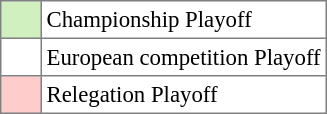<table bgcolor="#f7f8ff" cellpadding="3" cellspacing="0" border="1" style="font-size: 95%; border: gray solid 1px; border-collapse: collapse;text-align:center;">
<tr>
<td style="background: #D0F0C0;" width="20"></td>
<td bgcolor="#ffffff" align="left">Championship Playoff</td>
</tr>
<tr>
<td style="background: #FFFFFF;" width="20"></td>
<td bgcolor="#ffffff" align="left">European competition Playoff</td>
</tr>
<tr>
<td style="background: #FFCCCC;" width="20"></td>
<td bgcolor="#ffffff" align="left">Relegation Playoff</td>
</tr>
</table>
